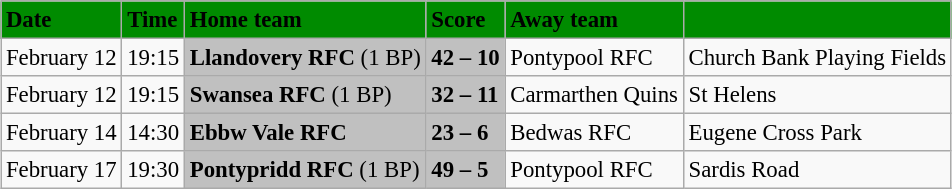<table class="wikitable" style="margin:0.5em auto; font-size:95%">
<tr bgcolor="#008B00">
<td><strong>Date</strong></td>
<td><strong>Time</strong></td>
<td><strong>Home team</strong></td>
<td><strong>Score</strong></td>
<td><strong>Away team</strong></td>
<td></td>
</tr>
<tr>
<td>February 12</td>
<td>19:15</td>
<td bgcolor="silver"><strong>Llandovery RFC</strong> (1 BP)</td>
<td bgcolor="silver"><strong>42 – 10</strong></td>
<td>Pontypool RFC</td>
<td>Church Bank Playing Fields</td>
</tr>
<tr>
<td>February 12</td>
<td>19:15</td>
<td bgcolor="silver"><strong>Swansea RFC</strong> (1 BP)</td>
<td bgcolor="silver"><strong>32 – 11</strong></td>
<td>Carmarthen Quins</td>
<td>St Helens</td>
</tr>
<tr>
<td>February 14</td>
<td>14:30</td>
<td bgcolor="silver"><strong>Ebbw Vale RFC</strong></td>
<td bgcolor="silver"><strong>23 – 6</strong></td>
<td>Bedwas RFC</td>
<td>Eugene Cross Park</td>
</tr>
<tr>
<td>February 17</td>
<td>19:30</td>
<td bgcolor="silver"><strong>Pontypridd RFC</strong> (1 BP)</td>
<td bgcolor="silver"><strong>49 – 5</strong></td>
<td>Pontypool RFC</td>
<td>Sardis Road</td>
</tr>
</table>
